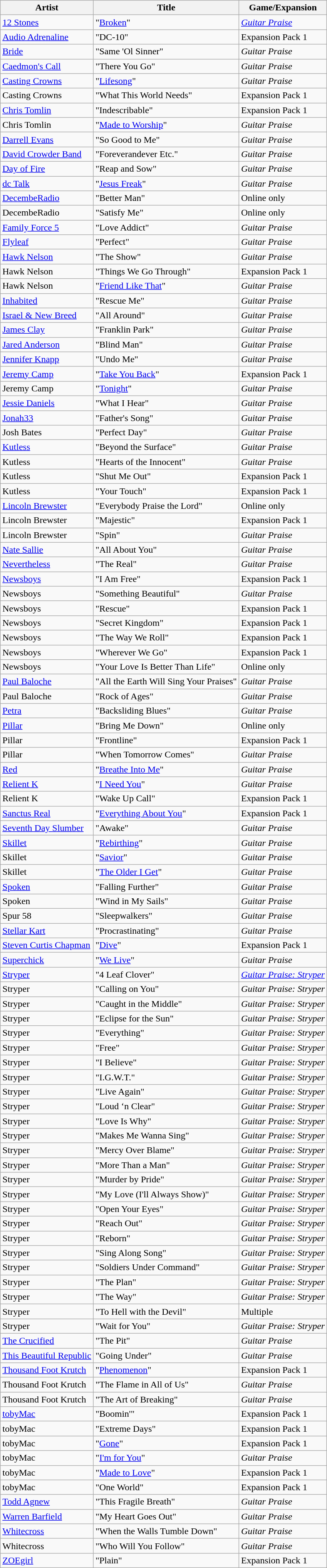<table class="wikitable sortable">
<tr>
<th>Artist</th>
<th>Title</th>
<th>Game/Expansion</th>
</tr>
<tr>
<td><a href='#'>12 Stones</a></td>
<td>"<a href='#'>Broken</a>"</td>
<td><em><a href='#'>Guitar Praise</a></em></td>
</tr>
<tr>
<td><a href='#'>Audio Adrenaline</a></td>
<td>"DC-10"</td>
<td>Expansion Pack 1</td>
</tr>
<tr>
<td><a href='#'>Bride</a></td>
<td>"Same 'Ol Sinner"</td>
<td><em>Guitar Praise</em></td>
</tr>
<tr>
<td><a href='#'>Caedmon's Call</a></td>
<td>"There You Go"</td>
<td><em>Guitar Praise</em></td>
</tr>
<tr>
<td><a href='#'>Casting Crowns</a></td>
<td>"<a href='#'>Lifesong</a>"</td>
<td><em>Guitar Praise</em></td>
</tr>
<tr>
<td>Casting Crowns</td>
<td>"What This World Needs"</td>
<td>Expansion Pack 1</td>
</tr>
<tr>
<td><a href='#'>Chris Tomlin</a></td>
<td>"Indescribable"</td>
<td>Expansion Pack 1</td>
</tr>
<tr>
<td>Chris Tomlin</td>
<td>"<a href='#'>Made to Worship</a>"</td>
<td><em>Guitar Praise</em></td>
</tr>
<tr>
<td><a href='#'>Darrell Evans</a></td>
<td>"So Good to Me"</td>
<td><em>Guitar Praise</em></td>
</tr>
<tr>
<td><a href='#'>David Crowder Band</a></td>
<td>"Foreverandever Etc."</td>
<td><em>Guitar Praise</em></td>
</tr>
<tr>
<td><a href='#'>Day of Fire</a></td>
<td>"Reap and Sow"</td>
<td><em>Guitar Praise</em></td>
</tr>
<tr>
<td><a href='#'>dc Talk</a></td>
<td>"<a href='#'>Jesus Freak</a>"</td>
<td><em>Guitar Praise</em></td>
</tr>
<tr>
<td><a href='#'>DecembeRadio</a></td>
<td>"Better Man"</td>
<td>Online only</td>
</tr>
<tr>
<td>DecembeRadio</td>
<td>"Satisfy Me"</td>
<td>Online only</td>
</tr>
<tr>
<td><a href='#'>Family Force 5</a></td>
<td>"Love Addict"</td>
<td><em>Guitar Praise</em></td>
</tr>
<tr>
<td><a href='#'>Flyleaf</a></td>
<td>"Perfect"</td>
<td><em>Guitar Praise</em></td>
</tr>
<tr>
<td><a href='#'>Hawk Nelson</a></td>
<td>"The Show"</td>
<td><em>Guitar Praise</em></td>
</tr>
<tr>
<td>Hawk Nelson</td>
<td>"Things We Go Through"</td>
<td>Expansion Pack 1</td>
</tr>
<tr>
<td>Hawk Nelson</td>
<td>"<a href='#'>Friend Like That</a>"</td>
<td><em>Guitar Praise</em></td>
</tr>
<tr>
<td><a href='#'>Inhabited</a></td>
<td>"Rescue Me"</td>
<td><em>Guitar Praise</em></td>
</tr>
<tr>
<td><a href='#'>Israel & New Breed</a></td>
<td>"All Around"</td>
<td><em>Guitar Praise</em></td>
</tr>
<tr>
<td><a href='#'>James Clay</a></td>
<td>"Franklin Park"</td>
<td><em>Guitar Praise</em></td>
</tr>
<tr>
<td><a href='#'>Jared Anderson</a></td>
<td>"Blind Man"</td>
<td><em>Guitar Praise</em></td>
</tr>
<tr>
<td><a href='#'>Jennifer Knapp</a></td>
<td>"Undo Me"</td>
<td><em>Guitar Praise</em></td>
</tr>
<tr>
<td><a href='#'>Jeremy Camp</a></td>
<td>"<a href='#'>Take You Back</a>"</td>
<td>Expansion Pack 1</td>
</tr>
<tr>
<td>Jeremy Camp</td>
<td>"<a href='#'>Tonight</a>"</td>
<td><em>Guitar Praise</em></td>
</tr>
<tr>
<td><a href='#'>Jessie Daniels</a></td>
<td>"What I Hear"</td>
<td><em>Guitar Praise</em></td>
</tr>
<tr>
<td><a href='#'>Jonah33</a></td>
<td>"Father's Song"</td>
<td><em>Guitar Praise</em></td>
</tr>
<tr>
<td>Josh Bates</td>
<td>"Perfect Day"</td>
<td><em>Guitar Praise</em></td>
</tr>
<tr>
<td><a href='#'>Kutless</a></td>
<td>"Beyond the Surface"</td>
<td><em>Guitar Praise</em></td>
</tr>
<tr>
<td>Kutless</td>
<td>"Hearts of the Innocent"</td>
<td><em>Guitar Praise</em></td>
</tr>
<tr>
<td>Kutless</td>
<td>"Shut Me Out"</td>
<td>Expansion Pack 1</td>
</tr>
<tr>
<td>Kutless</td>
<td>"Your Touch"</td>
<td>Expansion Pack 1</td>
</tr>
<tr>
<td><a href='#'>Lincoln Brewster</a></td>
<td>"Everybody Praise the Lord"</td>
<td>Online only</td>
</tr>
<tr>
<td>Lincoln Brewster</td>
<td>"Majestic"</td>
<td>Expansion Pack 1</td>
</tr>
<tr>
<td>Lincoln Brewster</td>
<td>"Spin"</td>
<td><em>Guitar Praise</em></td>
</tr>
<tr>
<td><a href='#'>Nate Sallie</a></td>
<td>"All About You"</td>
<td><em>Guitar Praise</em></td>
</tr>
<tr>
<td><a href='#'>Nevertheless</a></td>
<td>"The Real"</td>
<td><em>Guitar Praise</em></td>
</tr>
<tr>
<td><a href='#'>Newsboys</a></td>
<td>"I Am Free"</td>
<td>Expansion Pack 1</td>
</tr>
<tr>
<td>Newsboys</td>
<td>"Something Beautiful"</td>
<td><em>Guitar Praise</em></td>
</tr>
<tr>
<td>Newsboys</td>
<td>"Rescue"</td>
<td>Expansion Pack 1</td>
</tr>
<tr>
<td>Newsboys</td>
<td>"Secret Kingdom"</td>
<td>Expansion Pack 1</td>
</tr>
<tr>
<td>Newsboys</td>
<td>"The Way We Roll"</td>
<td>Expansion Pack 1</td>
</tr>
<tr>
<td>Newsboys</td>
<td>"Wherever We Go"</td>
<td>Expansion Pack 1</td>
</tr>
<tr>
<td>Newsboys</td>
<td>"Your Love Is Better Than Life"</td>
<td>Online only</td>
</tr>
<tr>
<td><a href='#'>Paul Baloche</a></td>
<td>"All the Earth Will Sing Your Praises"</td>
<td><em>Guitar Praise</em></td>
</tr>
<tr>
<td>Paul Baloche</td>
<td>"Rock of Ages"</td>
<td><em>Guitar Praise</em></td>
</tr>
<tr>
<td><a href='#'>Petra</a></td>
<td>"Backsliding Blues"</td>
<td><em>Guitar Praise</em></td>
</tr>
<tr>
<td><a href='#'>Pillar</a></td>
<td>"Bring Me Down"</td>
<td>Online only</td>
</tr>
<tr>
<td>Pillar</td>
<td>"Frontline"</td>
<td>Expansion Pack 1</td>
</tr>
<tr>
<td>Pillar</td>
<td>"When Tomorrow Comes"</td>
<td><em>Guitar Praise</em></td>
</tr>
<tr>
<td><a href='#'>Red</a></td>
<td>"<a href='#'>Breathe Into Me</a>"</td>
<td><em>Guitar Praise</em></td>
</tr>
<tr>
<td><a href='#'>Relient K</a></td>
<td>"<a href='#'>I Need You</a>"</td>
<td><em>Guitar Praise</em></td>
</tr>
<tr>
<td>Relient K</td>
<td>"Wake Up Call"</td>
<td>Expansion Pack 1</td>
</tr>
<tr>
<td><a href='#'>Sanctus Real</a></td>
<td>"<a href='#'>Everything About You</a>"</td>
<td>Expansion Pack 1</td>
</tr>
<tr>
<td><a href='#'>Seventh Day Slumber</a></td>
<td>"Awake"</td>
<td><em>Guitar Praise</em></td>
</tr>
<tr>
<td><a href='#'>Skillet</a></td>
<td>"<a href='#'>Rebirthing</a>"</td>
<td><em>Guitar Praise</em></td>
</tr>
<tr>
<td>Skillet</td>
<td>"<a href='#'>Savior</a>"</td>
<td><em>Guitar Praise</em></td>
</tr>
<tr>
<td>Skillet</td>
<td>"<a href='#'>The Older I Get</a>"</td>
<td><em>Guitar Praise</em></td>
</tr>
<tr>
<td><a href='#'>Spoken</a></td>
<td>"Falling Further"</td>
<td><em>Guitar Praise</em></td>
</tr>
<tr>
<td>Spoken</td>
<td>"Wind in My Sails"</td>
<td><em>Guitar Praise</em></td>
</tr>
<tr>
<td>Spur 58</td>
<td>"Sleepwalkers"</td>
<td><em>Guitar Praise</em></td>
</tr>
<tr>
<td><a href='#'>Stellar Kart</a></td>
<td>"Procrastinating"</td>
<td><em>Guitar Praise</em></td>
</tr>
<tr>
<td><a href='#'>Steven Curtis Chapman</a></td>
<td>"<a href='#'>Dive</a>"</td>
<td>Expansion Pack 1</td>
</tr>
<tr>
<td><a href='#'>Superchick</a></td>
<td>"<a href='#'>We Live</a>"</td>
<td><em>Guitar Praise</em></td>
</tr>
<tr>
<td><a href='#'>Stryper</a></td>
<td>"4 Leaf Clover"</td>
<td><em><a href='#'>Guitar Praise: Stryper</a></em></td>
</tr>
<tr>
<td>Stryper</td>
<td>"Calling on You"</td>
<td><em>Guitar Praise: Stryper</em></td>
</tr>
<tr>
<td>Stryper</td>
<td>"Caught in the Middle"</td>
<td><em>Guitar Praise: Stryper</em></td>
</tr>
<tr>
<td>Stryper</td>
<td>"Eclipse for the Sun"</td>
<td><em>Guitar Praise: Stryper</em></td>
</tr>
<tr>
<td>Stryper</td>
<td>"Everything"</td>
<td><em>Guitar Praise: Stryper</em></td>
</tr>
<tr>
<td>Stryper</td>
<td>"Free"</td>
<td><em>Guitar Praise: Stryper</em></td>
</tr>
<tr>
<td>Stryper</td>
<td>"I Believe"</td>
<td><em>Guitar Praise: Stryper</em></td>
</tr>
<tr>
<td>Stryper</td>
<td>"I.G.W.T."</td>
<td><em>Guitar Praise: Stryper</em></td>
</tr>
<tr>
<td>Stryper</td>
<td>"Live Again"</td>
<td><em>Guitar Praise: Stryper</em></td>
</tr>
<tr>
<td>Stryper</td>
<td>"Loud ‘n Clear"</td>
<td><em>Guitar Praise: Stryper</em></td>
</tr>
<tr>
<td>Stryper</td>
<td>"Love Is Why"</td>
<td><em>Guitar Praise: Stryper</em></td>
</tr>
<tr>
<td>Stryper</td>
<td>"Makes Me Wanna Sing"</td>
<td><em>Guitar Praise: Stryper</em></td>
</tr>
<tr>
<td>Stryper</td>
<td>"Mercy Over Blame"</td>
<td><em>Guitar Praise: Stryper</em></td>
</tr>
<tr>
<td>Stryper</td>
<td>"More Than a Man"</td>
<td><em>Guitar Praise: Stryper</em></td>
</tr>
<tr>
<td>Stryper</td>
<td>"Murder by Pride"</td>
<td><em>Guitar Praise: Stryper</em></td>
</tr>
<tr>
<td>Stryper</td>
<td>"My Love (I'll Always Show)"</td>
<td><em>Guitar Praise: Stryper</em></td>
</tr>
<tr>
<td>Stryper</td>
<td>"Open Your Eyes"</td>
<td><em>Guitar Praise: Stryper</em></td>
</tr>
<tr>
<td>Stryper</td>
<td>"Reach Out"</td>
<td><em>Guitar Praise: Stryper</em></td>
</tr>
<tr>
<td>Stryper</td>
<td>"Reborn"</td>
<td><em>Guitar Praise: Stryper</em></td>
</tr>
<tr>
<td>Stryper</td>
<td>"Sing Along Song"</td>
<td><em>Guitar Praise: Stryper</em></td>
</tr>
<tr>
<td>Stryper</td>
<td>"Soldiers Under Command"</td>
<td><em>Guitar Praise: Stryper</em></td>
</tr>
<tr>
<td>Stryper</td>
<td>"The Plan"</td>
<td><em>Guitar Praise: Stryper</em></td>
</tr>
<tr>
<td>Stryper</td>
<td>"The Way"</td>
<td><em>Guitar Praise: Stryper</em></td>
</tr>
<tr>
<td>Stryper</td>
<td>"To Hell with the Devil"</td>
<td>Multiple</td>
</tr>
<tr>
<td>Stryper</td>
<td>"Wait for You"</td>
<td><em>Guitar Praise: Stryper</em></td>
</tr>
<tr>
<td><a href='#'>The Crucified</a></td>
<td>"The Pit"</td>
<td><em>Guitar Praise</em></td>
</tr>
<tr>
<td><a href='#'>This Beautiful Republic</a></td>
<td>"Going Under"</td>
<td><em>Guitar Praise</em></td>
</tr>
<tr>
<td><a href='#'>Thousand Foot Krutch</a></td>
<td>"<a href='#'>Phenomenon</a>"</td>
<td>Expansion Pack 1</td>
</tr>
<tr>
<td>Thousand Foot Krutch</td>
<td>"The Flame in All of Us"</td>
<td><em>Guitar Praise</em></td>
</tr>
<tr>
<td>Thousand Foot Krutch</td>
<td>"The Art of Breaking"</td>
<td><em>Guitar Praise</em></td>
</tr>
<tr>
<td><a href='#'>tobyMac</a></td>
<td>"Boomin'"</td>
<td>Expansion Pack 1</td>
</tr>
<tr>
<td>tobyMac</td>
<td>"Extreme Days"</td>
<td>Expansion Pack 1</td>
</tr>
<tr>
<td>tobyMac</td>
<td>"<a href='#'>Gone</a>"</td>
<td>Expansion Pack 1</td>
</tr>
<tr>
<td>tobyMac</td>
<td>"<a href='#'>I'm for You</a>"</td>
<td><em>Guitar Praise</em></td>
</tr>
<tr>
<td>tobyMac</td>
<td>"<a href='#'>Made to Love</a>"</td>
<td>Expansion Pack 1</td>
</tr>
<tr>
<td>tobyMac</td>
<td>"One World"</td>
<td>Expansion Pack 1</td>
</tr>
<tr>
<td><a href='#'>Todd Agnew</a></td>
<td>"This Fragile Breath"</td>
<td><em>Guitar Praise</em></td>
</tr>
<tr>
<td><a href='#'>Warren Barfield</a></td>
<td>"My Heart Goes Out"</td>
<td><em>Guitar Praise</em></td>
</tr>
<tr>
<td><a href='#'>Whitecross</a></td>
<td>"When the Walls Tumble Down"</td>
<td><em>Guitar Praise</em></td>
</tr>
<tr>
<td>Whitecross</td>
<td>"Who Will You Follow"</td>
<td><em>Guitar Praise</em></td>
</tr>
<tr>
<td><a href='#'>ZOEgirl</a></td>
<td>"Plain"</td>
<td>Expansion Pack 1</td>
</tr>
</table>
